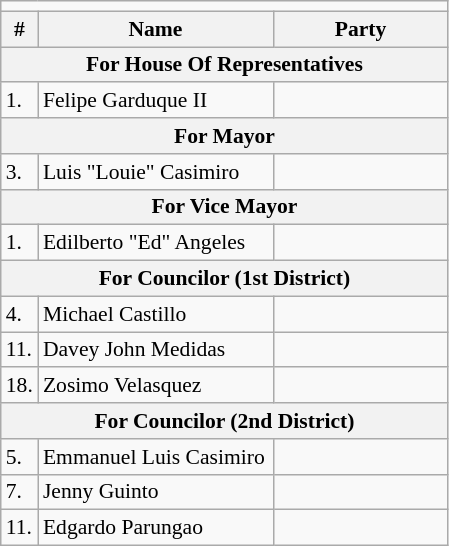<table class=wikitable style="font-size:90%">
<tr>
<td colspan=4 bgcolor=></td>
</tr>
<tr>
<th>#</th>
<th width=150px>Name</th>
<th colspan=2 width=110px>Party</th>
</tr>
<tr>
<th colspan=5>For House Of Representatives</th>
</tr>
<tr>
<td>1.</td>
<td>Felipe Garduque II</td>
<td></td>
</tr>
<tr>
<th colspan=5>For Mayor</th>
</tr>
<tr>
<td>3.</td>
<td>Luis "Louie" Casimiro</td>
<td></td>
</tr>
<tr>
<th colspan=5>For Vice Mayor</th>
</tr>
<tr>
<td>1.</td>
<td>Edilberto "Ed" Angeles</td>
<td></td>
</tr>
<tr>
<th colspan=5>For Councilor (1st District)</th>
</tr>
<tr>
<td>4.</td>
<td>Michael Castillo</td>
<td></td>
</tr>
<tr>
<td>11.</td>
<td>Davey John Medidas</td>
<td></td>
</tr>
<tr>
<td>18.</td>
<td>Zosimo Velasquez</td>
<td></td>
</tr>
<tr>
<th colspan=5>For Councilor (2nd District)</th>
</tr>
<tr>
<td>5.</td>
<td>Emmanuel Luis Casimiro</td>
<td></td>
</tr>
<tr>
<td>7.</td>
<td>Jenny Guinto</td>
<td></td>
</tr>
<tr>
<td>11.</td>
<td>Edgardo Parungao</td>
<td></td>
</tr>
</table>
